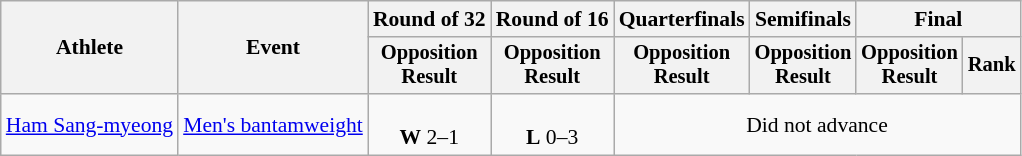<table class="wikitable" style="font-size:90%">
<tr>
<th rowspan="2">Athlete</th>
<th rowspan="2">Event</th>
<th>Round of 32</th>
<th>Round of 16</th>
<th>Quarterfinals</th>
<th>Semifinals</th>
<th colspan=2>Final</th>
</tr>
<tr style="font-size:95%">
<th>Opposition<br>Result</th>
<th>Opposition<br>Result</th>
<th>Opposition<br>Result</th>
<th>Opposition<br>Result</th>
<th>Opposition<br>Result</th>
<th>Rank</th>
</tr>
<tr align=center>
<td align=left><a href='#'>Ham Sang-myeong</a></td>
<td align=left><a href='#'>Men's bantamweight</a></td>
<td><br><strong>W</strong> 2–1</td>
<td><br><strong>L</strong> 0–3</td>
<td colspan=4>Did not advance</td>
</tr>
</table>
